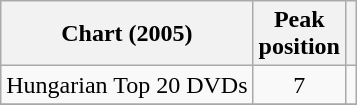<table class="wikitable sortable" border="1">
<tr>
<th scope="col">Chart (2005)</th>
<th scope="col">Peak<br>position</th>
<th></th>
</tr>
<tr>
<td>Hungarian Top 20 DVDs</td>
<td style="text-align:center;">7</td>
<td align="center"></td>
</tr>
<tr>
</tr>
</table>
